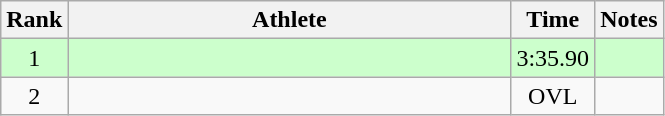<table class="wikitable" style="text-align:center">
<tr>
<th>Rank</th>
<th Style="width:18em">Athlete</th>
<th>Time</th>
<th>Notes</th>
</tr>
<tr style="background:#cfc">
<td>1</td>
<td style="text-align:left"></td>
<td>3:35.90</td>
<td></td>
</tr>
<tr>
<td>2</td>
<td style="text-align:left"></td>
<td>OVL</td>
<td></td>
</tr>
</table>
